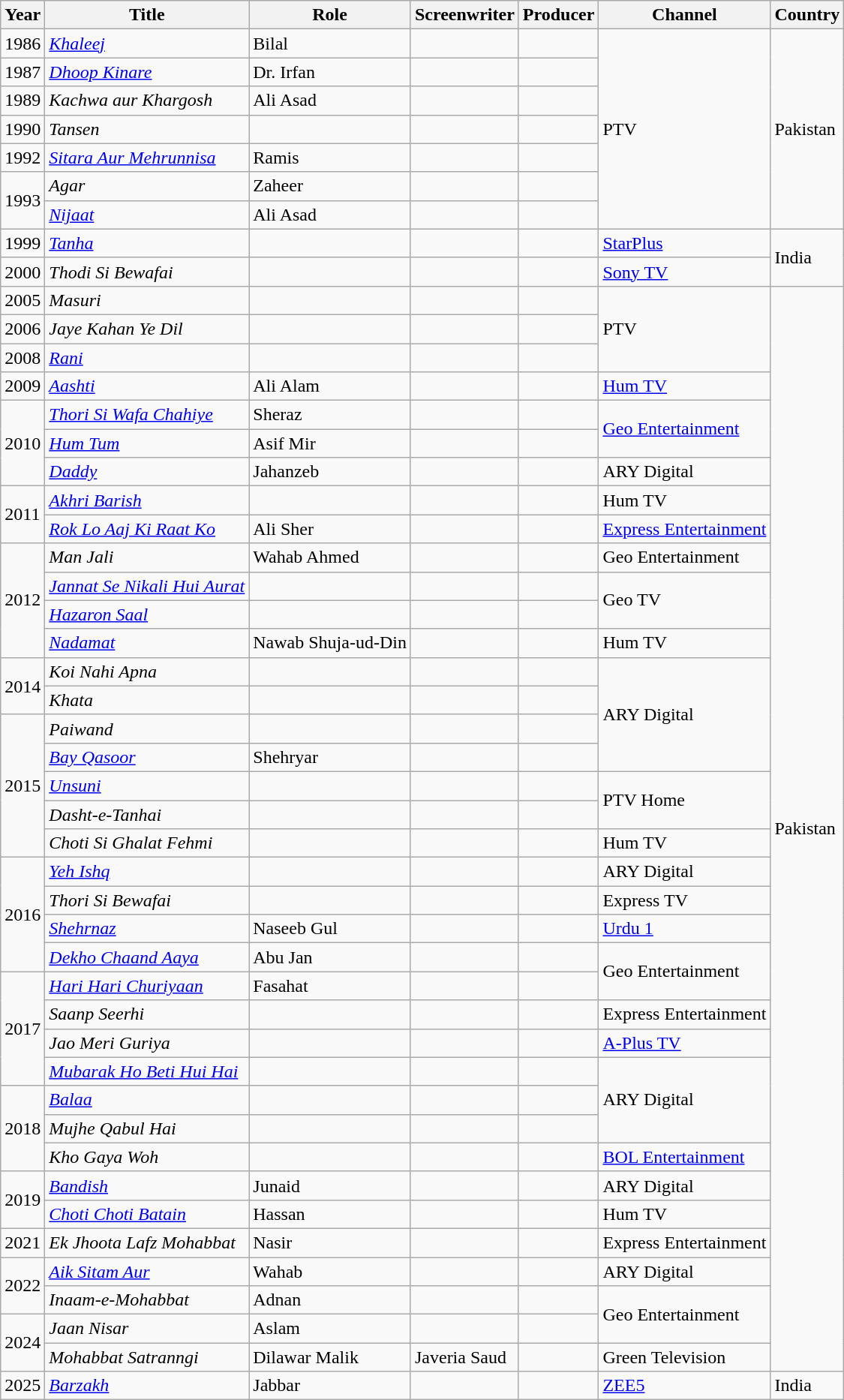<table class="wikitable sortable">
<tr>
<th>Year</th>
<th>Title</th>
<th>Role</th>
<th>Screenwriter</th>
<th>Producer</th>
<th>Channel</th>
<th>Country</th>
</tr>
<tr>
<td>1986</td>
<td><em><a href='#'>Khaleej</a></em></td>
<td>Bilal</td>
<td></td>
<td></td>
<td rowspan="7">PTV</td>
<td rowspan="7">Pakistan</td>
</tr>
<tr>
<td>1987</td>
<td><em><a href='#'>Dhoop Kinare</a></em></td>
<td>Dr. Irfan</td>
<td></td>
<td></td>
</tr>
<tr>
<td>1989</td>
<td><em>Kachwa aur Khargosh</em></td>
<td>Ali Asad</td>
<td></td>
<td></td>
</tr>
<tr>
<td>1990</td>
<td><em>Tansen</em></td>
<td></td>
<td></td>
<td></td>
</tr>
<tr>
<td>1992</td>
<td><em><a href='#'>Sitara Aur Mehrunnisa</a></em></td>
<td>Ramis</td>
<td></td>
<td></td>
</tr>
<tr>
<td rowspan="2">1993</td>
<td><em>Agar</em></td>
<td>Zaheer</td>
<td></td>
<td></td>
</tr>
<tr>
<td><em><a href='#'>Nijaat</a></em></td>
<td>Ali Asad</td>
<td></td>
<td></td>
</tr>
<tr>
<td>1999</td>
<td><em><a href='#'>Tanha</a></em></td>
<td></td>
<td></td>
<td></td>
<td><a href='#'>StarPlus</a></td>
<td rowspan="2">India</td>
</tr>
<tr>
<td>2000</td>
<td><em>Thodi Si Bewafai</em></td>
<td></td>
<td></td>
<td></td>
<td><a href='#'>Sony TV</a></td>
</tr>
<tr>
<td>2005</td>
<td><em>Masuri</em></td>
<td></td>
<td></td>
<td></td>
<td rowspan="3">PTV</td>
<td rowspan="38">Pakistan</td>
</tr>
<tr>
<td>2006</td>
<td><em>Jaye Kahan Ye Dil</em></td>
<td></td>
<td></td>
<td></td>
</tr>
<tr>
<td>2008</td>
<td><em><a href='#'>Rani</a></em></td>
<td></td>
<td></td>
<td></td>
</tr>
<tr>
<td>2009</td>
<td><em><a href='#'>Aashti</a></em></td>
<td>Ali Alam</td>
<td></td>
<td></td>
<td><a href='#'>Hum TV</a></td>
</tr>
<tr>
<td rowspan="3">2010</td>
<td><em><a href='#'>Thori Si Wafa Chahiye</a></em></td>
<td>Sheraz</td>
<td></td>
<td></td>
<td rowspan="2"><a href='#'>Geo Entertainment</a></td>
</tr>
<tr>
<td><em><a href='#'>Hum Tum</a></em></td>
<td>Asif Mir</td>
<td></td>
<td></td>
</tr>
<tr>
<td><em><a href='#'>Daddy</a></em></td>
<td>Jahanzeb</td>
<td></td>
<td></td>
<td>ARY Digital</td>
</tr>
<tr>
<td rowspan="2">2011</td>
<td><em><a href='#'>Akhri Barish</a></em></td>
<td></td>
<td></td>
<td></td>
<td>Hum TV</td>
</tr>
<tr>
<td><em><a href='#'>Rok Lo Aaj Ki Raat Ko</a></em></td>
<td>Ali Sher</td>
<td></td>
<td></td>
<td><a href='#'>Express Entertainment</a></td>
</tr>
<tr>
<td rowspan="4">2012</td>
<td><em>Man Jali</em></td>
<td>Wahab Ahmed</td>
<td></td>
<td></td>
<td>Geo Entertainment</td>
</tr>
<tr>
<td><em><a href='#'>Jannat Se Nikali Hui Aurat</a></em></td>
<td></td>
<td></td>
<td></td>
<td rowspan="2">Geo TV</td>
</tr>
<tr>
<td><em><a href='#'>Hazaron Saal</a></em></td>
<td></td>
<td></td>
<td></td>
</tr>
<tr>
<td><em><a href='#'>Nadamat</a></em></td>
<td>Nawab Shuja-ud-Din</td>
<td></td>
<td></td>
<td>Hum TV</td>
</tr>
<tr>
<td rowspan="2">2014</td>
<td><em>Koi Nahi Apna</em></td>
<td></td>
<td></td>
<td></td>
<td rowspan="4">ARY Digital</td>
</tr>
<tr>
<td><em>Khata</em></td>
<td></td>
<td></td>
<td></td>
</tr>
<tr>
<td rowspan="5">2015</td>
<td><em>Paiwand</em></td>
<td></td>
<td></td>
<td></td>
</tr>
<tr>
<td><em><a href='#'>Bay Qasoor</a></em></td>
<td>Shehryar</td>
<td></td>
<td></td>
</tr>
<tr>
<td><em><a href='#'>Unsuni</a></em></td>
<td></td>
<td></td>
<td></td>
<td rowspan="2">PTV Home</td>
</tr>
<tr>
<td><em>Dasht-e-Tanhai</em></td>
<td></td>
<td></td>
<td></td>
</tr>
<tr>
<td><em>Choti Si Ghalat Fehmi</em></td>
<td></td>
<td></td>
<td></td>
<td>Hum TV</td>
</tr>
<tr>
<td rowspan="4">2016</td>
<td><em><a href='#'>Yeh Ishq</a></em></td>
<td></td>
<td></td>
<td></td>
<td>ARY Digital</td>
</tr>
<tr>
<td><em>Thori Si Bewafai</em></td>
<td></td>
<td></td>
<td></td>
<td>Express TV</td>
</tr>
<tr>
<td><em><a href='#'>Shehrnaz</a></em></td>
<td>Naseeb Gul</td>
<td></td>
<td></td>
<td><a href='#'>Urdu 1</a></td>
</tr>
<tr>
<td><em><a href='#'>Dekho Chaand Aaya</a></em></td>
<td>Abu Jan</td>
<td></td>
<td></td>
<td rowspan="2">Geo Entertainment</td>
</tr>
<tr>
<td rowspan="4">2017</td>
<td><em><a href='#'>Hari Hari Churiyaan</a></em></td>
<td>Fasahat</td>
<td></td>
<td></td>
</tr>
<tr>
<td><em>Saanp Seerhi</em></td>
<td></td>
<td></td>
<td></td>
<td>Express Entertainment</td>
</tr>
<tr>
<td><em>Jao Meri Guriya</em></td>
<td></td>
<td></td>
<td></td>
<td><a href='#'>A-Plus TV</a></td>
</tr>
<tr>
<td><em><a href='#'>Mubarak Ho Beti Hui Hai</a></em></td>
<td></td>
<td></td>
<td></td>
<td rowspan="3">ARY Digital</td>
</tr>
<tr>
<td rowspan="3">2018</td>
<td><em><a href='#'>Balaa</a></em></td>
<td></td>
<td></td>
<td></td>
</tr>
<tr>
<td><em>Mujhe Qabul Hai</em></td>
<td></td>
<td></td>
<td></td>
</tr>
<tr>
<td><em>Kho Gaya Woh</em></td>
<td></td>
<td></td>
<td></td>
<td><a href='#'>BOL Entertainment</a></td>
</tr>
<tr>
<td rowspan="2">2019</td>
<td><a href='#'><em>Bandish</em></a></td>
<td>Junaid</td>
<td></td>
<td></td>
<td>ARY Digital</td>
</tr>
<tr>
<td><em><a href='#'>Choti Choti Batain</a></em></td>
<td>Hassan</td>
<td></td>
<td></td>
<td>Hum TV</td>
</tr>
<tr>
<td>2021</td>
<td><em>Ek Jhoota Lafz Mohabbat</em></td>
<td>Nasir</td>
<td></td>
<td></td>
<td>Express Entertainment</td>
</tr>
<tr>
<td rowspan="2">2022</td>
<td><em><a href='#'>Aik Sitam Aur</a></em></td>
<td>Wahab</td>
<td></td>
<td></td>
<td>ARY Digital</td>
</tr>
<tr>
<td><em>Inaam-e-Mohabbat</em></td>
<td>Adnan</td>
<td></td>
<td></td>
<td rowspan="2">Geo Entertainment</td>
</tr>
<tr>
<td rowspan="2">2024</td>
<td><em>Jaan Nisar</em></td>
<td>Aslam</td>
<td></td>
<td></td>
</tr>
<tr>
<td><em>Mohabbat Satranngi</em></td>
<td>Dilawar Malik</td>
<td>Javeria Saud</td>
<td></td>
<td>Green Television</td>
</tr>
<tr>
<td>2025</td>
<td><em><a href='#'>Barzakh</a></em> </td>
<td>Jabbar</td>
<td></td>
<td></td>
<td><a href='#'>ZEE5</a></td>
<td>India</td>
</tr>
</table>
